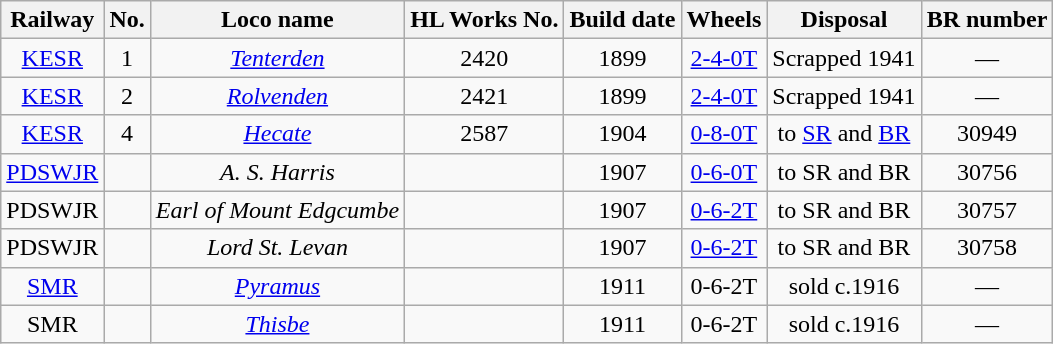<table class="wikitable" style=text-align:center>
<tr>
<th>Railway</th>
<th>No.</th>
<th>Loco name</th>
<th>HL Works No.</th>
<th>Build date</th>
<th>Wheels</th>
<th>Disposal</th>
<th>BR number</th>
</tr>
<tr>
<td><a href='#'>KESR</a></td>
<td>1</td>
<td><em><a href='#'>Tenterden</a></em></td>
<td>2420</td>
<td>1899</td>
<td><a href='#'>2-4-0T</a></td>
<td>Scrapped 1941</td>
<td>—</td>
</tr>
<tr>
<td><a href='#'>KESR</a></td>
<td>2</td>
<td><em><a href='#'>Rolvenden</a></em></td>
<td>2421</td>
<td>1899</td>
<td><a href='#'>2-4-0T</a></td>
<td>Scrapped 1941</td>
<td>—</td>
</tr>
<tr>
<td><a href='#'>KESR</a></td>
<td>4</td>
<td><em><a href='#'>Hecate</a></em></td>
<td>2587</td>
<td>1904</td>
<td><a href='#'>0-8-0T</a></td>
<td>to <a href='#'>SR</a> and <a href='#'>BR</a></td>
<td>30949</td>
</tr>
<tr>
<td><a href='#'>PDSWJR</a></td>
<td></td>
<td><em>A. S. Harris</em></td>
<td></td>
<td>1907</td>
<td><a href='#'>0-6-0T</a></td>
<td>to SR and BR</td>
<td>30756</td>
</tr>
<tr>
<td>PDSWJR</td>
<td></td>
<td><em>Earl of Mount Edgcumbe</em></td>
<td></td>
<td>1907</td>
<td><a href='#'>0-6-2T</a></td>
<td>to SR and BR</td>
<td>30757</td>
</tr>
<tr>
<td>PDSWJR</td>
<td></td>
<td><em>Lord St. Levan</em></td>
<td></td>
<td>1907</td>
<td><a href='#'>0-6-2T</a></td>
<td>to SR and BR</td>
<td>30758</td>
</tr>
<tr>
<td><a href='#'>SMR</a></td>
<td></td>
<td><em><a href='#'>Pyramus</a></em></td>
<td></td>
<td>1911</td>
<td>0-6-2T</td>
<td>sold c.1916</td>
<td>—</td>
</tr>
<tr>
<td>SMR</td>
<td></td>
<td><em><a href='#'>Thisbe</a></em></td>
<td></td>
<td>1911</td>
<td>0-6-2T</td>
<td>sold c.1916</td>
<td>—</td>
</tr>
</table>
